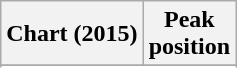<table class="wikitable sortable plainrowheaders" style="text-align:center">
<tr>
<th scope="col">Chart (2015)</th>
<th scope="col">Peak<br> position</th>
</tr>
<tr>
</tr>
<tr>
</tr>
<tr>
</tr>
</table>
